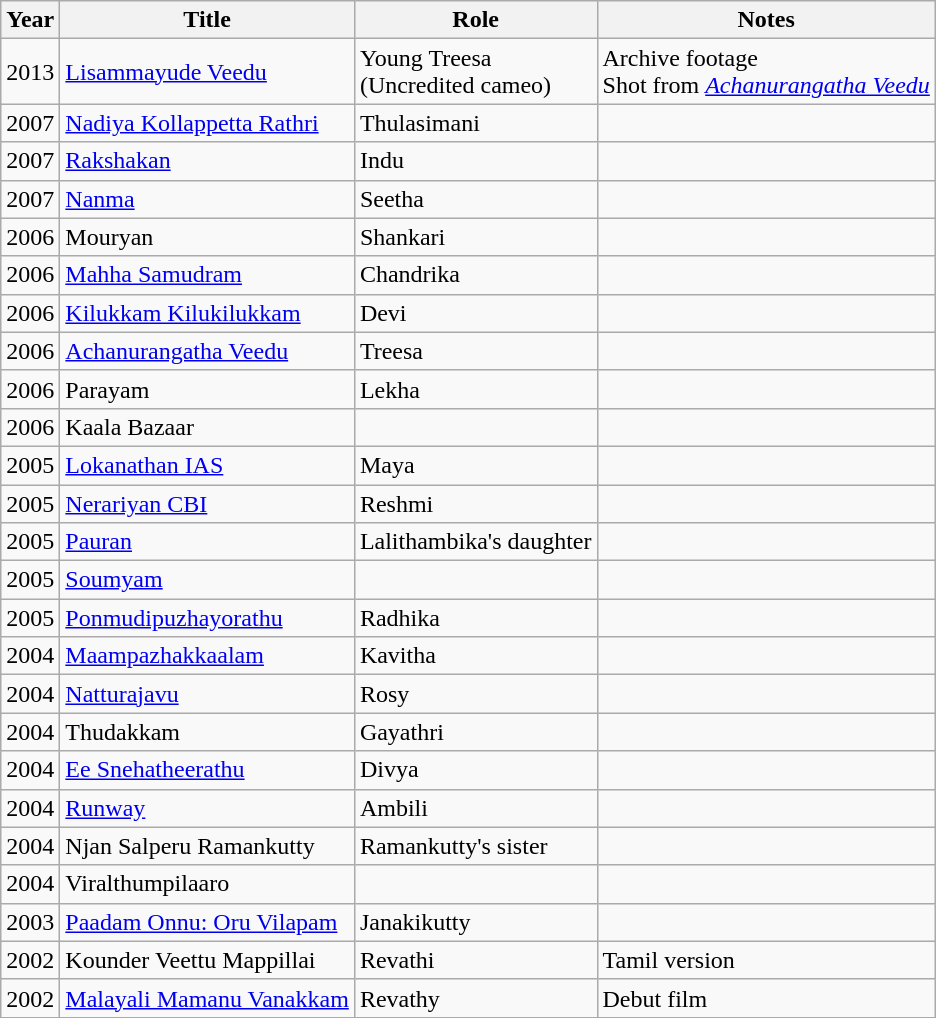<table class="wikitable">
<tr>
<th>Year</th>
<th>Title</th>
<th>Role</th>
<th>Notes</th>
</tr>
<tr>
<td>2013</td>
<td><a href='#'>Lisammayude Veedu</a></td>
<td>Young Treesa<br> (Uncredited cameo)<br></td>
<td>Archive footage<br>Shot from <em><a href='#'>Achanurangatha Veedu</a></em></td>
</tr>
<tr>
<td>2007</td>
<td><a href='#'>Nadiya Kollappetta Rathri</a></td>
<td>Thulasimani</td>
<td></td>
</tr>
<tr>
<td>2007</td>
<td><a href='#'>Rakshakan</a></td>
<td>Indu</td>
<td></td>
</tr>
<tr>
<td>2007</td>
<td><a href='#'>Nanma</a></td>
<td>Seetha</td>
<td></td>
</tr>
<tr>
<td>2006</td>
<td>Mouryan</td>
<td>Shankari</td>
<td></td>
</tr>
<tr>
<td>2006</td>
<td><a href='#'>Mahha Samudram</a></td>
<td>Chandrika</td>
<td></td>
</tr>
<tr>
<td>2006</td>
<td><a href='#'>Kilukkam Kilukilukkam</a></td>
<td>Devi</td>
<td></td>
</tr>
<tr>
<td>2006</td>
<td><a href='#'>Achanurangatha Veedu</a></td>
<td>Treesa</td>
<td></td>
</tr>
<tr>
<td>2006</td>
<td>Parayam</td>
<td>Lekha</td>
<td></td>
</tr>
<tr>
<td>2006</td>
<td>Kaala Bazaar</td>
<td></td>
<td></td>
</tr>
<tr>
<td>2005</td>
<td><a href='#'>Lokanathan IAS</a></td>
<td>Maya</td>
<td></td>
</tr>
<tr>
<td>2005</td>
<td><a href='#'>Nerariyan CBI</a></td>
<td>Reshmi</td>
<td></td>
</tr>
<tr>
<td>2005</td>
<td><a href='#'>Pauran</a></td>
<td>Lalithambika's daughter</td>
<td></td>
</tr>
<tr>
<td>2005</td>
<td><a href='#'>Soumyam</a></td>
<td></td>
<td></td>
</tr>
<tr>
<td>2005</td>
<td><a href='#'>Ponmudipuzhayorathu</a></td>
<td>Radhika</td>
<td></td>
</tr>
<tr>
<td>2004</td>
<td><a href='#'>Maampazhakkaalam</a></td>
<td>Kavitha</td>
<td></td>
</tr>
<tr>
<td>2004</td>
<td><a href='#'>Natturajavu</a></td>
<td>Rosy</td>
<td></td>
</tr>
<tr>
<td>2004</td>
<td>Thudakkam</td>
<td>Gayathri</td>
<td></td>
</tr>
<tr>
<td>2004</td>
<td><a href='#'>Ee Snehatheerathu</a></td>
<td>Divya</td>
<td></td>
</tr>
<tr>
<td>2004</td>
<td><a href='#'>Runway</a></td>
<td>Ambili</td>
<td></td>
</tr>
<tr>
<td>2004</td>
<td>Njan Salperu Ramankutty</td>
<td>Ramankutty's sister</td>
<td></td>
</tr>
<tr>
<td>2004</td>
<td>Viralthumpilaaro</td>
<td></td>
<td></td>
</tr>
<tr>
<td>2003</td>
<td><a href='#'>Paadam Onnu: Oru Vilapam</a></td>
<td>Janakikutty</td>
<td></td>
</tr>
<tr>
<td>2002</td>
<td>Kounder Veettu Mappillai</td>
<td>Revathi</td>
<td>Tamil version</td>
</tr>
<tr>
<td>2002</td>
<td><a href='#'>Malayali Mamanu Vanakkam</a></td>
<td>Revathy</td>
<td>Debut film</td>
</tr>
<tr>
</tr>
</table>
